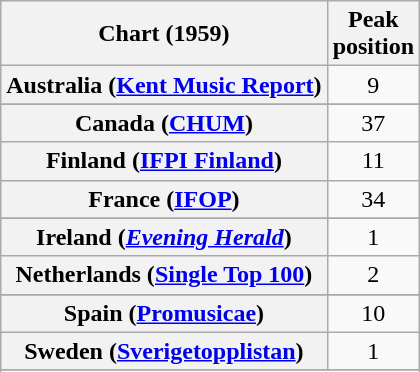<table class="wikitable sortable plainrowheaders" style="text-align:center">
<tr>
<th>Chart (1959)</th>
<th>Peak<br>position</th>
</tr>
<tr>
<th scope="row">Australia (<a href='#'>Kent Music Report</a>)</th>
<td>9</td>
</tr>
<tr>
</tr>
<tr>
</tr>
<tr>
<th scope="row">Canada (<a href='#'>CHUM</a>)</th>
<td>37</td>
</tr>
<tr>
<th scope="row">Finland (<a href='#'>IFPI Finland</a>)</th>
<td>11</td>
</tr>
<tr>
<th scope="row">France (<a href='#'>IFOP</a>)</th>
<td>34</td>
</tr>
<tr>
</tr>
<tr>
<th scope="row">Ireland (<em><a href='#'>Evening Herald</a></em>)</th>
<td>1</td>
</tr>
<tr>
<th scope="row">Netherlands (<a href='#'>Single Top 100</a>)</th>
<td>2</td>
</tr>
<tr>
</tr>
<tr>
<th scope="row">Spain (<a href='#'>Promusicae</a>)</th>
<td>10</td>
</tr>
<tr>
<th scope="row">Sweden (<a href='#'>Sverigetopplistan</a>)</th>
<td>1</td>
</tr>
<tr>
</tr>
<tr>
</tr>
</table>
